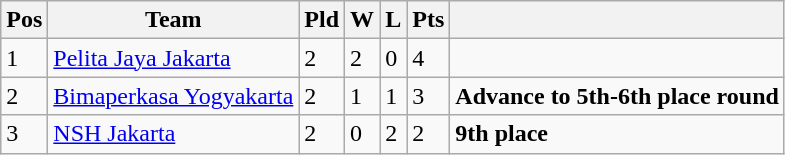<table class="wikitable">
<tr>
<th>Pos</th>
<th>Team</th>
<th>Pld</th>
<th>W</th>
<th>L</th>
<th>Pts</th>
<th></th>
</tr>
<tr>
<td>1</td>
<td><a href='#'>Pelita Jaya Jakarta</a></td>
<td>2</td>
<td>2</td>
<td>0</td>
<td>4</td>
<td></td>
</tr>
<tr>
<td>2</td>
<td><a href='#'>Bimaperkasa Yogyakarta</a></td>
<td>2</td>
<td>1</td>
<td>1</td>
<td>3</td>
<td><strong>Advance to 5th-6th place round</strong></td>
</tr>
<tr>
<td>3</td>
<td><a href='#'>NSH Jakarta</a></td>
<td>2</td>
<td>0</td>
<td>2</td>
<td>2</td>
<td><strong>9th place</strong></td>
</tr>
</table>
